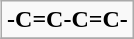<table class="wikitable" style="margin: 1em 0 1em 1em; float: right;">
<tr>
<td><strong>-C=C-C=C-</strong></td>
</tr>
<tr>
</tr>
</table>
